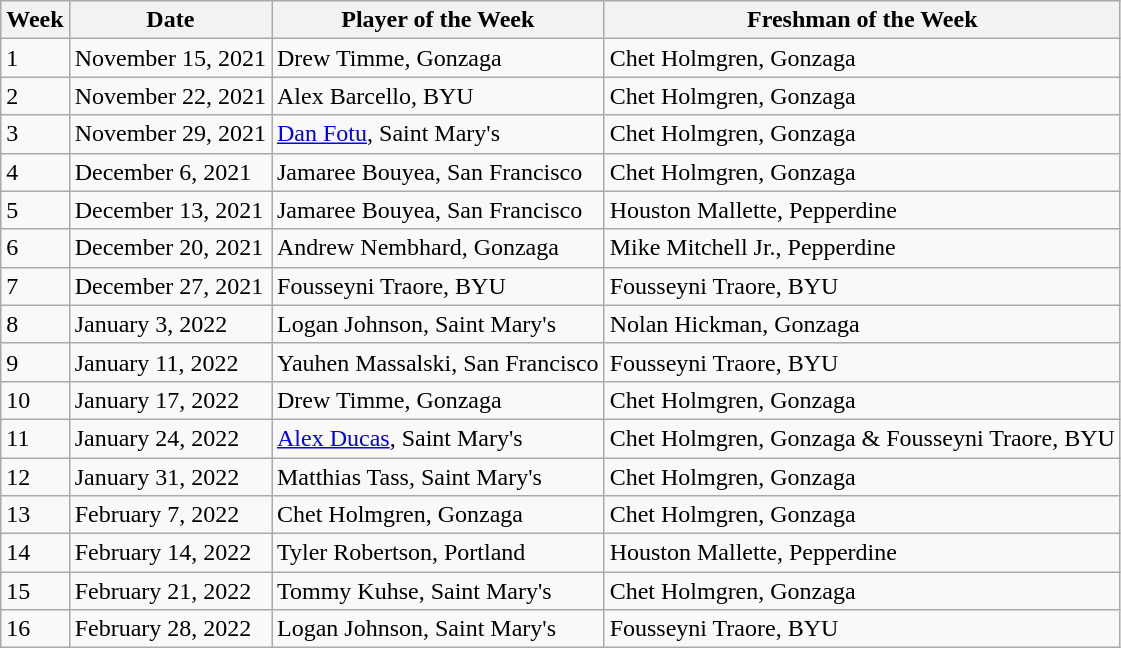<table class="wikitable">
<tr>
<th>Week</th>
<th>Date</th>
<th>Player of the Week</th>
<th>Freshman of the Week</th>
</tr>
<tr>
<td>1</td>
<td>November 15, 2021</td>
<td>Drew Timme, Gonzaga</td>
<td>Chet Holmgren, Gonzaga</td>
</tr>
<tr>
<td>2</td>
<td>November 22, 2021</td>
<td>Alex Barcello, BYU</td>
<td>Chet Holmgren, Gonzaga</td>
</tr>
<tr>
<td>3</td>
<td>November 29, 2021</td>
<td><a href='#'>Dan Fotu</a>, Saint Mary's</td>
<td>Chet Holmgren, Gonzaga</td>
</tr>
<tr>
<td>4</td>
<td>December 6, 2021</td>
<td>Jamaree Bouyea, San Francisco</td>
<td>Chet Holmgren, Gonzaga</td>
</tr>
<tr>
<td>5</td>
<td>December 13, 2021</td>
<td>Jamaree Bouyea, San Francisco</td>
<td>Houston Mallette, Pepperdine</td>
</tr>
<tr>
<td>6</td>
<td>December 20, 2021</td>
<td>Andrew Nembhard, Gonzaga</td>
<td>Mike Mitchell Jr., Pepperdine</td>
</tr>
<tr>
<td>7</td>
<td>December 27, 2021</td>
<td>Fousseyni Traore, BYU</td>
<td>Fousseyni Traore, BYU</td>
</tr>
<tr>
<td>8</td>
<td>January 3, 2022</td>
<td>Logan Johnson, Saint Mary's</td>
<td>Nolan Hickman, Gonzaga</td>
</tr>
<tr>
<td>9</td>
<td>January 11, 2022</td>
<td>Yauhen Massalski, San Francisco</td>
<td>Fousseyni Traore, BYU</td>
</tr>
<tr>
<td>10</td>
<td>January 17, 2022</td>
<td>Drew Timme, Gonzaga</td>
<td>Chet Holmgren, Gonzaga</td>
</tr>
<tr>
<td>11</td>
<td>January 24, 2022</td>
<td><a href='#'>Alex Ducas</a>, Saint Mary's</td>
<td>Chet Holmgren, Gonzaga & Fousseyni Traore, BYU</td>
</tr>
<tr>
<td>12</td>
<td>January 31, 2022</td>
<td>Matthias Tass, Saint Mary's</td>
<td>Chet Holmgren, Gonzaga</td>
</tr>
<tr>
<td>13</td>
<td>February 7, 2022</td>
<td>Chet Holmgren, Gonzaga</td>
<td>Chet Holmgren, Gonzaga</td>
</tr>
<tr>
<td>14</td>
<td>February 14, 2022</td>
<td>Tyler Robertson, Portland</td>
<td>Houston Mallette, Pepperdine</td>
</tr>
<tr>
<td>15</td>
<td>February 21, 2022</td>
<td>Tommy Kuhse, Saint Mary's</td>
<td>Chet Holmgren, Gonzaga</td>
</tr>
<tr>
<td>16</td>
<td>February 28, 2022</td>
<td>Logan Johnson, Saint Mary's</td>
<td>Fousseyni Traore, BYU</td>
</tr>
</table>
